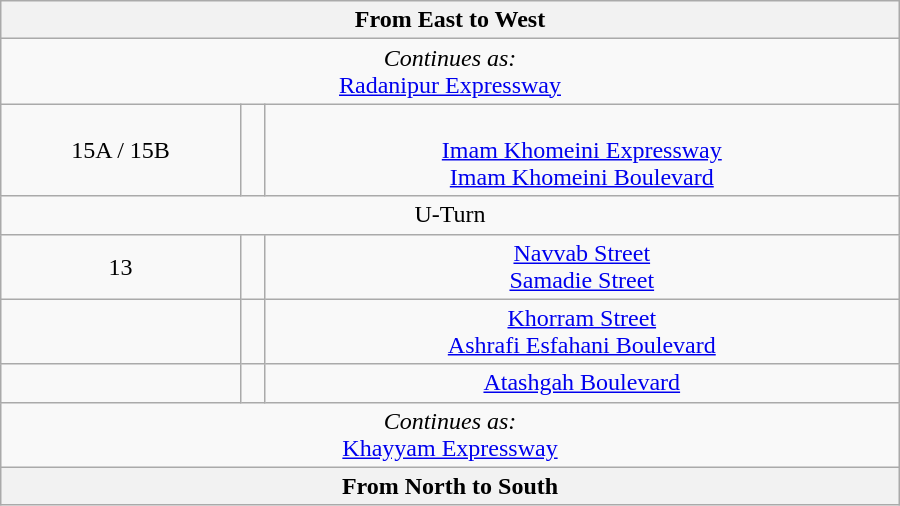<table class="wikitable" style="text-align:center" width="600px">
<tr>
<th text-align="center" colspan="3"> From East to West </th>
</tr>
<tr>
<td colspan="7" align="center"><em>Continues as:</em><br> <a href='#'>Radanipur Expressway</a></td>
</tr>
<tr>
<td>15A / 15B</td>
<td><br></td>
<td><br> <a href='#'>Imam Khomeini Expressway</a><br> <a href='#'>Imam Khomeini Boulevard</a></td>
</tr>
<tr>
<td text-align="center" colspan="3"> U-Turn</td>
</tr>
<tr>
<td>13</td>
<td></td>
<td> <a href='#'>Navvab Street</a><br> <a href='#'>Samadie Street</a></td>
</tr>
<tr>
<td></td>
<td></td>
<td> <a href='#'>Khorram Street</a><br> <a href='#'>Ashrafi Esfahani Boulevard</a></td>
</tr>
<tr>
<td></td>
<td><br></td>
<td> <a href='#'>Atashgah Boulevard</a></td>
</tr>
<tr>
<td colspan="7" align="center"><em>Continues as:</em><br> <a href='#'>Khayyam Expressway</a></td>
</tr>
<tr>
<th text-align="center" colspan="3"> From North to South </th>
</tr>
</table>
